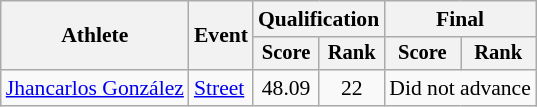<table class=wikitable style=text-align:center;font-size:90%>
<tr>
<th rowspan=2>Athlete</th>
<th rowspan=2>Event</th>
<th colspan=2>Qualification</th>
<th colspan=2>Final</th>
</tr>
<tr style=font-size:95%>
<th>Score</th>
<th>Rank</th>
<th>Score</th>
<th>Rank</th>
</tr>
<tr>
<td align=left><a href='#'>Jhancarlos González</a></td>
<td align=left><a href='#'>Street</a></td>
<td>48.09</td>
<td>22</td>
<td colspan=2>Did not advance</td>
</tr>
</table>
